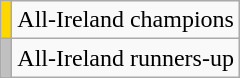<table class="wikitable">
<tr>
<td style="background-color:#FFD700"></td>
<td>All-Ireland champions</td>
</tr>
<tr>
<td style="background-color:#C0C0C0"></td>
<td>All-Ireland runners-up</td>
</tr>
</table>
